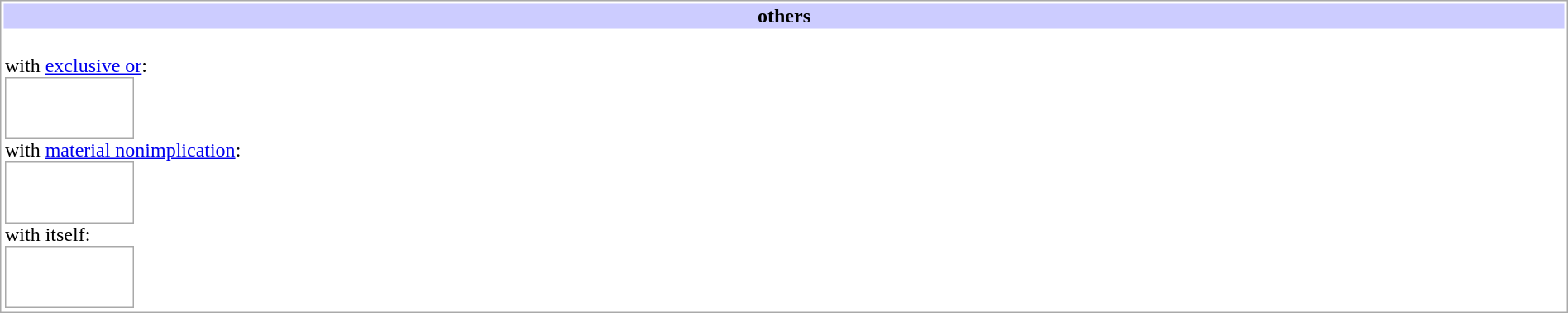<table class="collapsible collapsed" style="width: 100%; border: 1px solid #aaaaaa;">
<tr>
<th bgcolor="#ccccff">others</th>
</tr>
<tr>
<td><br>with <a href='#'>exclusive or</a>:<table style="text-align: center; border: 1px solid darkgray;">
<tr>
<td></td>
<td></td>
<td></td>
<td>        </td>
<td></td>
<td></td>
<td></td>
<td></td>
<td></td>
</tr>
<tr>
</tr>
<tr>
<td></td>
<td></td>
<td></td>
<td>        </td>
<td></td>
<td>        </td>
<td></td>
<td></td>
<td></td>
</tr>
</table>
with <a href='#'>material nonimplication</a>:<table style="text-align: center; border: 1px solid darkgray;">
<tr>
<td></td>
<td></td>
<td></td>
<td>        </td>
<td></td>
<td></td>
<td></td>
<td></td>
<td></td>
</tr>
<tr>
</tr>
<tr>
<td></td>
<td></td>
<td></td>
<td>        </td>
<td></td>
<td>        </td>
<td></td>
<td></td>
<td></td>
</tr>
</table>
with itself:<table style="text-align: center; border: 1px solid darkgray;">
<tr>
<td></td>
<td></td>
<td></td>
<td>        </td>
<td></td>
<td></td>
<td></td>
<td></td>
<td></td>
</tr>
<tr>
</tr>
<tr>
<td></td>
<td></td>
<td></td>
<td>        </td>
<td></td>
<td>        </td>
<td></td>
<td></td>
<td></td>
</tr>
</table>
</td>
</tr>
</table>
